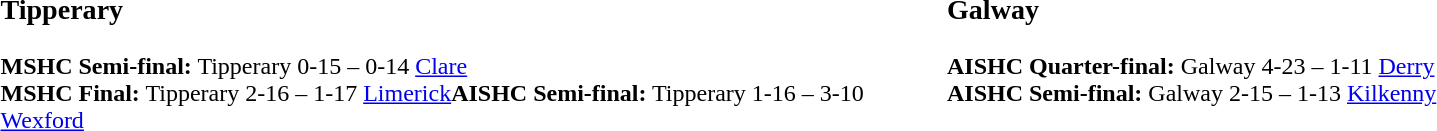<table width = 100%>
<tr>
<td width=50% valign=top><br><h3>Tipperary</h3><strong>MSHC Semi-final:</strong> Tipperary 0-15 – 0-14 <a href='#'>Clare</a><br><strong>MSHC Final:</strong> Tipperary 2-16 – 1-17 <a href='#'>Limerick</a><strong>AISHC Semi-final:</strong> Tipperary 1-16 – 3-10 <a href='#'>Wexford</a></td>
<td width=50% valign=top><br><h3>Galway</h3><strong>AISHC Quarter-final:</strong> Galway 4-23 – 1-11 <a href='#'>Derry</a><br><strong>AISHC Semi-final:</strong> Galway 2-15 – 1-13 <a href='#'>Kilkenny</a></td>
</tr>
</table>
